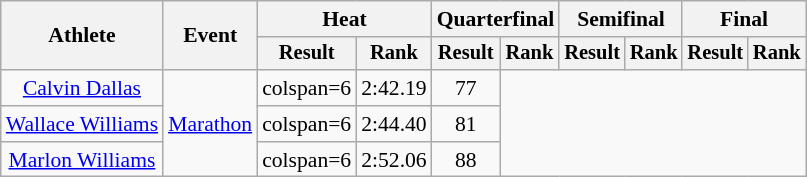<table class="wikitable" style="font-size:90%">
<tr>
<th rowspan="2">Athlete</th>
<th rowspan="2">Event</th>
<th colspan="2">Heat</th>
<th colspan="2">Quarterfinal</th>
<th colspan="2">Semifinal</th>
<th colspan="2">Final</th>
</tr>
<tr style="font-size:95%">
<th>Result</th>
<th>Rank</th>
<th>Result</th>
<th>Rank</th>
<th>Result</th>
<th>Rank</th>
<th>Result</th>
<th>Rank</th>
</tr>
<tr align=center>
<td><a href='#'>Calvin Dallas</a></td>
<td rowspan=3><a href='#'>Marathon</a></td>
<td>colspan=6 </td>
<td>2:42.19</td>
<td>77</td>
</tr>
<tr align=center>
<td><a href='#'>Wallace Williams</a></td>
<td>colspan=6 </td>
<td>2:44.40</td>
<td>81</td>
</tr>
<tr align=center>
<td><a href='#'>Marlon Williams</a></td>
<td>colspan=6 </td>
<td>2:52.06</td>
<td>88</td>
</tr>
</table>
